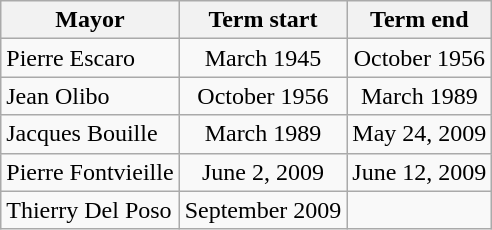<table class="wikitable">
<tr>
<th>Mayor</th>
<th>Term start</th>
<th>Term end</th>
</tr>
<tr>
<td>Pierre Escaro</td>
<td align=center>March 1945</td>
<td align=center>October 1956</td>
</tr>
<tr>
<td>Jean Olibo</td>
<td align=center>October 1956</td>
<td align=center>March 1989</td>
</tr>
<tr>
<td>Jacques Bouille</td>
<td align=center>March 1989</td>
<td align=center>May 24, 2009</td>
</tr>
<tr>
<td>Pierre Fontvieille</td>
<td align=center>June 2, 2009</td>
<td align=center>June 12, 2009</td>
</tr>
<tr>
<td>Thierry Del Poso</td>
<td align=center>September 2009</td>
<td align=center></td>
</tr>
</table>
